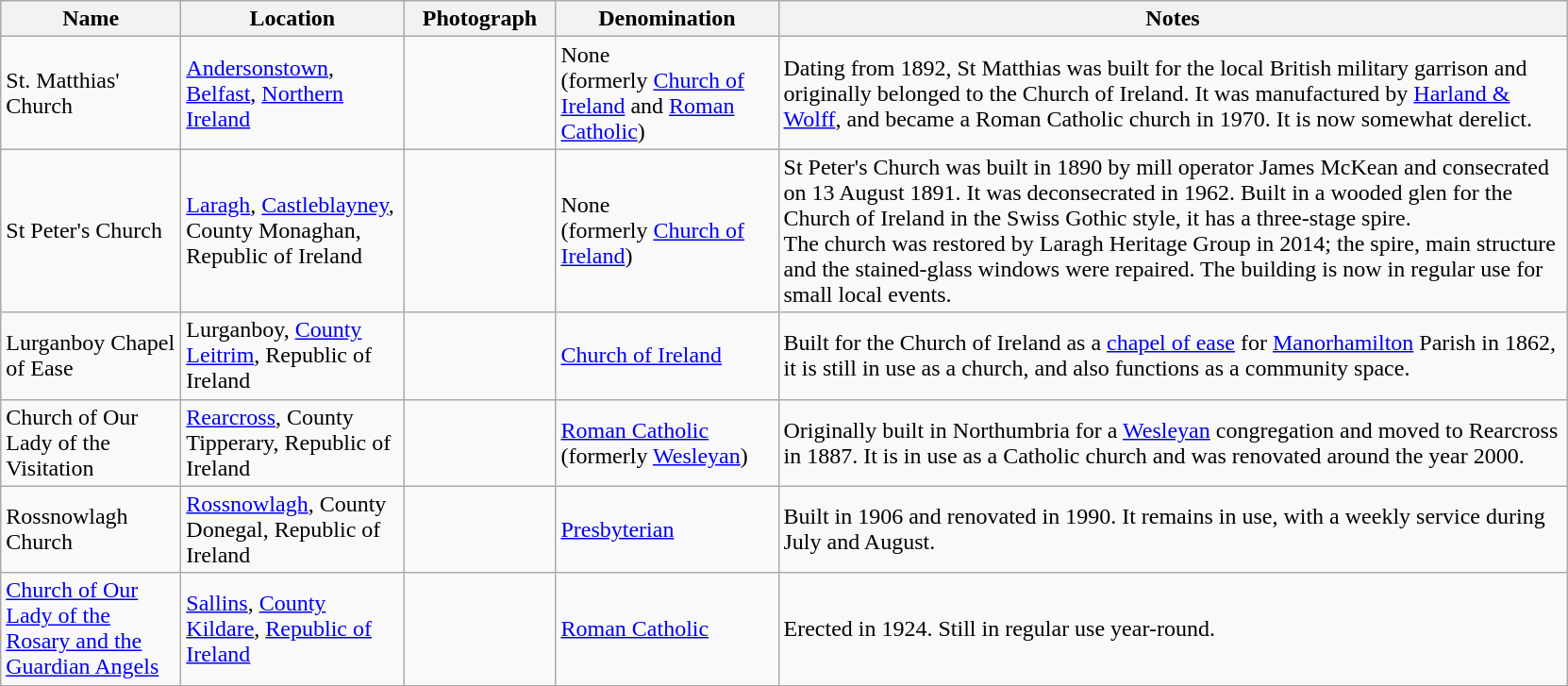<table class="wikitable sortable">
<tr>
<th style="width:120px">Name</th>
<th style="width:150px">Location</th>
<th style="width:100px" class="unsortable">Photograph</th>
<th style="width:150px">Denomination</th>
<th style="width:550px" class="unsortable">Notes</th>
</tr>
<tr>
<td>St. Matthias' Church</td>
<td><a href='#'>Andersonstown</a>, <a href='#'>Belfast</a>, <a href='#'>Northern Ireland</a><br><small></small></td>
<td></td>
<td>None<br>(formerly <a href='#'>Church of Ireland</a> and <a href='#'>Roman Catholic</a>)</td>
<td>Dating from 1892, St Matthias was built for the local British military garrison and originally belonged to the Church of Ireland. It was manufactured by <a href='#'>Harland & Wolff</a>, and became a Roman Catholic church in 1970. It is now somewhat derelict.</td>
</tr>
<tr>
<td>St Peter's Church</td>
<td><a href='#'>Laragh</a>, <a href='#'>Castleblayney</a>, County Monaghan, Republic of Ireland<br><small></small></td>
<td></td>
<td>None<br>(formerly <a href='#'>Church of Ireland</a>)</td>
<td>St Peter's Church was built in 1890 by mill operator James McKean and consecrated on 13 August 1891. It was deconsecrated in 1962. Built in a wooded glen for the Church of Ireland in the Swiss Gothic style, it has a three-stage spire.<br>The church was restored by Laragh Heritage Group in 2014; the spire, main structure and the stained-glass windows were repaired. The building is now in regular use for small local events.</td>
</tr>
<tr>
<td>Lurganboy Chapel of Ease</td>
<td>Lurganboy, <a href='#'>County Leitrim</a>, Republic of Ireland<br><small></small></td>
<td></td>
<td><a href='#'>Church of Ireland</a></td>
<td>Built for the Church of Ireland as a <a href='#'>chapel of ease</a> for <a href='#'>Manorhamilton</a> Parish in 1862, it is still in use as a church, and also functions as a community space.</td>
</tr>
<tr>
<td>Church of Our Lady of the Visitation</td>
<td><a href='#'>Rearcross</a>, County Tipperary, Republic of Ireland<br><small></small></td>
<td></td>
<td><a href='#'>Roman Catholic</a><br>(formerly <a href='#'>Wesleyan</a>)</td>
<td>Originally built in Northumbria for a <a href='#'>Wesleyan</a> congregation and moved to Rearcross in 1887. It is in use as a Catholic church and was renovated around the year 2000.</td>
</tr>
<tr>
<td>Rossnowlagh Church</td>
<td><a href='#'>Rossnowlagh</a>, County Donegal, Republic of Ireland<br><small></small></td>
<td></td>
<td><a href='#'>Presbyterian</a></td>
<td>Built in 1906 and renovated in 1990. It remains in use, with a weekly service during July and August.</td>
</tr>
<tr>
<td><a href='#'>Church of Our Lady of the Rosary and the Guardian Angels</a></td>
<td><a href='#'>Sallins</a>, <a href='#'>County Kildare</a>, <a href='#'>Republic of Ireland</a><br><small></small></td>
<td></td>
<td><a href='#'>Roman Catholic</a></td>
<td>Erected in 1924. Still in regular use year-round.</td>
</tr>
</table>
